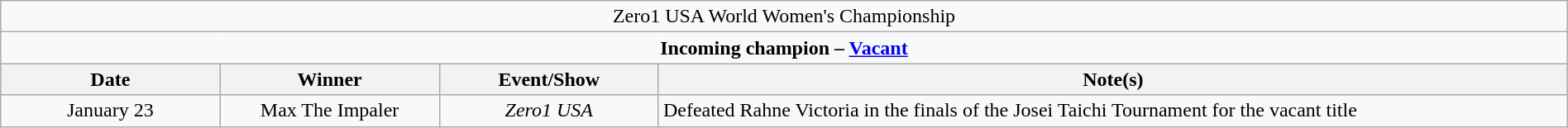<table class="wikitable" style="text-align:center; width:100%;">
<tr>
<td colspan="4" style="text-align: center;">Zero1 USA World Women's Championship</td>
</tr>
<tr>
<td colspan="4" style="text-align: center;"><strong>Incoming champion – <a href='#'>Vacant</a></strong></td>
</tr>
<tr>
<th width=14%>Date</th>
<th width=14%>Winner</th>
<th width=14%>Event/Show</th>
<th width=58%>Note(s)</th>
</tr>
<tr>
<td>January 23</td>
<td>Max The Impaler</td>
<td><em>Zero1 USA</em></td>
<td align=left>Defeated Rahne Victoria in the finals of the Josei Taichi Tournament for the vacant title</td>
</tr>
</table>
